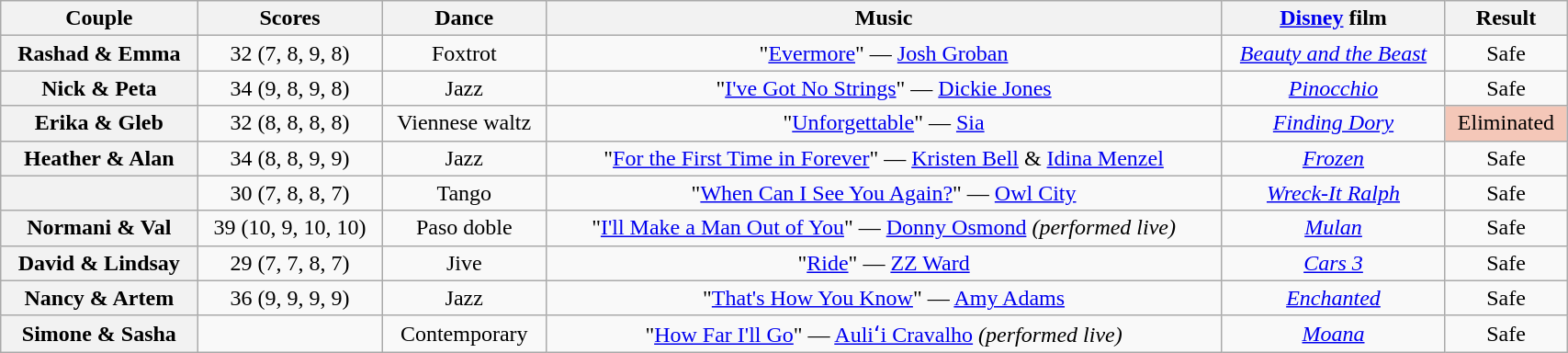<table class="wikitable sortable" style="text-align:center; width:90%">
<tr>
<th scope="col">Couple</th>
<th scope="col">Scores</th>
<th scope="col" class="unsortable">Dance</th>
<th scope="col" class="unsortable">Music</th>
<th scope="col" class="unsortable"><a href='#'>Disney</a> film</th>
<th scope="col" class="unsortable">Result</th>
</tr>
<tr>
<th scope="row">Rashad & Emma</th>
<td>32 (7, 8, 9, 8)</td>
<td>Foxtrot</td>
<td>"<a href='#'>Evermore</a>" — <a href='#'>Josh Groban</a></td>
<td><em><a href='#'>Beauty and the Beast</a></em></td>
<td>Safe</td>
</tr>
<tr>
<th scope="row">Nick & Peta</th>
<td>34 (9, 8, 9, 8)</td>
<td>Jazz</td>
<td>"<a href='#'>I've Got No Strings</a>" — <a href='#'>Dickie Jones</a></td>
<td><em><a href='#'>Pinocchio</a></em></td>
<td>Safe</td>
</tr>
<tr>
<th scope="row">Erika & Gleb</th>
<td>32 (8, 8, 8, 8)</td>
<td>Viennese waltz</td>
<td>"<a href='#'>Unforgettable</a>" — <a href='#'>Sia</a></td>
<td><em><a href='#'>Finding Dory</a></em></td>
<td bgcolor=f4c7b8>Eliminated</td>
</tr>
<tr>
<th scope="row">Heather & Alan</th>
<td>34 (8, 8, 9, 9)</td>
<td>Jazz</td>
<td>"<a href='#'>For the First Time in Forever</a>" — <a href='#'>Kristen Bell</a> & <a href='#'>Idina Menzel</a></td>
<td><em><a href='#'>Frozen</a></em></td>
<td>Safe</td>
</tr>
<tr>
<th scope="row"></th>
<td>30 (7, 8, 8, 7)</td>
<td>Tango</td>
<td>"<a href='#'>When Can I See You Again?</a>" — <a href='#'>Owl City</a></td>
<td><em><a href='#'>Wreck-It Ralph</a></em></td>
<td>Safe</td>
</tr>
<tr>
<th scope="row">Normani & Val</th>
<td>39 (10, 9, 10, 10)</td>
<td>Paso doble</td>
<td>"<a href='#'>I'll Make a Man Out of You</a>" — <a href='#'>Donny Osmond</a> <em>(performed live)</em></td>
<td><em><a href='#'>Mulan</a></em></td>
<td>Safe</td>
</tr>
<tr>
<th scope="row">David & Lindsay</th>
<td>29 (7, 7, 8, 7)</td>
<td>Jive</td>
<td>"<a href='#'>Ride</a>" — <a href='#'>ZZ Ward</a></td>
<td><em><a href='#'>Cars 3</a></em></td>
<td>Safe</td>
</tr>
<tr>
<th scope="row">Nancy & Artem</th>
<td>36 (9, 9, 9, 9)</td>
<td>Jazz</td>
<td>"<a href='#'>That's How You Know</a>" — <a href='#'>Amy Adams</a></td>
<td><em><a href='#'>Enchanted</a></em></td>
<td>Safe</td>
</tr>
<tr>
<th scope="row">Simone & Sasha</th>
<td></td>
<td>Contemporary</td>
<td>"<a href='#'>How Far I'll Go</a>" — <a href='#'>Auliʻi Cravalho</a> <em>(performed live)</em></td>
<td><em><a href='#'>Moana</a></em></td>
<td>Safe</td>
</tr>
</table>
